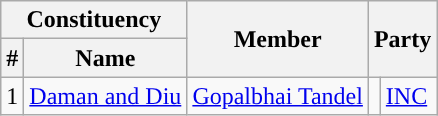<table class="wikitable">
<tr>
<th colspan="2">Constituency</th>
<th rowspan="2">Member</th>
<th colspan="2" rowspan="2">Party</th>
</tr>
<tr>
<th>#</th>
<th>Name</th>
</tr>
<tr>
<td>1</td>
<td><a href='#'>Daman and Diu</a></td>
<td><a href='#'>Gopalbhai Tandel</a></td>
<td style="background-color: "></td>
<td><a href='#'>INC</a></td>
</tr>
</table>
